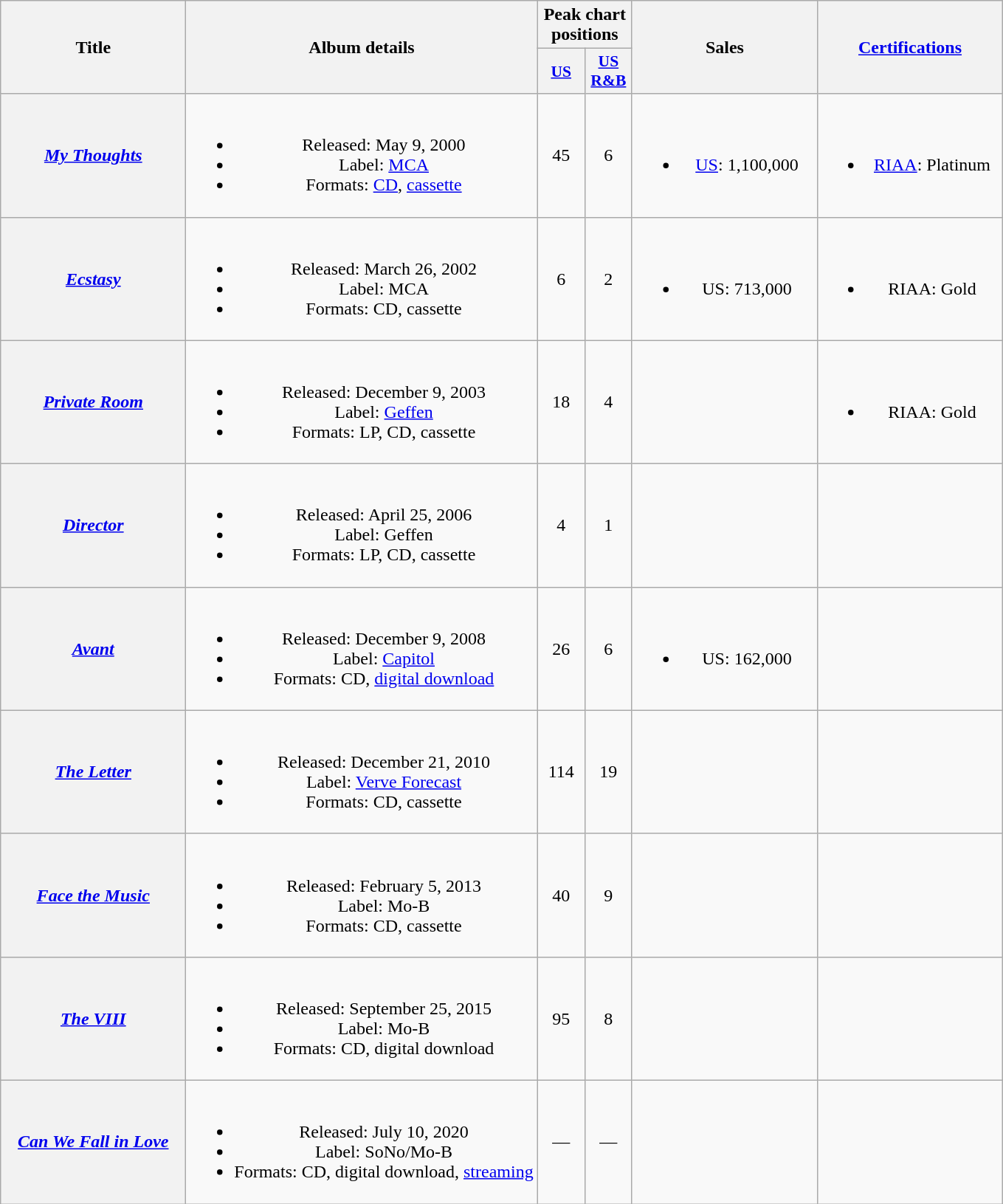<table class="wikitable plainrowheaders" style="text-align:center;">
<tr>
<th scope="col" rowspan="2" style="width:10em;">Title</th>
<th scope="col" rowspan="2">Album details</th>
<th scope="col" colspan="2">Peak chart positions</th>
<th scope="col" rowspan="2" style="width:10em;">Sales</th>
<th scope="col" rowspan="2" style="width:10em;"><a href='#'>Certifications</a></th>
</tr>
<tr>
<th scope="col" style="width:2.5em; font-size:90%;"><a href='#'>US</a><br></th>
<th scope="col" style="width:2.5em; font-size:90%;"><a href='#'>US R&B</a><br></th>
</tr>
<tr>
<th scope="row"><em><a href='#'>My Thoughts</a></em></th>
<td><br><ul><li>Released: May 9, 2000</li><li>Label: <a href='#'>MCA</a></li><li>Formats: <a href='#'>CD</a>, <a href='#'>cassette</a></li></ul></td>
<td>45</td>
<td>6</td>
<td><br><ul><li><a href='#'>US</a>: 1,100,000</li></ul></td>
<td><br><ul><li><a href='#'>RIAA</a>: Platinum</li></ul></td>
</tr>
<tr>
<th scope="row"><em><a href='#'>Ecstasy</a></em></th>
<td><br><ul><li>Released: March 26, 2002</li><li>Label: MCA</li><li>Formats: CD, cassette</li></ul></td>
<td>6</td>
<td>2</td>
<td><br><ul><li>US: 713,000</li></ul></td>
<td><br><ul><li>RIAA: Gold</li></ul></td>
</tr>
<tr>
<th scope="row"><em><a href='#'>Private Room</a></em></th>
<td><br><ul><li>Released: December 9, 2003</li><li>Label: <a href='#'>Geffen</a></li><li>Formats: LP, CD, cassette</li></ul></td>
<td>18</td>
<td>4</td>
<td></td>
<td><br><ul><li>RIAA: Gold</li></ul></td>
</tr>
<tr>
<th scope="row"><em><a href='#'>Director</a></em></th>
<td><br><ul><li>Released: April 25, 2006</li><li>Label: Geffen</li><li>Formats: LP, CD, cassette</li></ul></td>
<td>4</td>
<td>1</td>
<td></td>
<td></td>
</tr>
<tr>
<th scope="row"><em><a href='#'>Avant</a></em></th>
<td><br><ul><li>Released: December 9, 2008</li><li>Label: <a href='#'>Capitol</a></li><li>Formats: CD, <a href='#'>digital download</a></li></ul></td>
<td>26</td>
<td>6</td>
<td><br><ul><li>US: 162,000</li></ul></td>
<td></td>
</tr>
<tr>
<th scope="row"><em><a href='#'>The Letter</a></em></th>
<td><br><ul><li>Released: December 21, 2010</li><li>Label: <a href='#'>Verve Forecast</a></li><li>Formats: CD, cassette</li></ul></td>
<td>114</td>
<td>19</td>
<td></td>
<td></td>
</tr>
<tr>
<th scope="row"><em><a href='#'>Face the Music</a></em></th>
<td><br><ul><li>Released: February 5, 2013</li><li>Label:  Mo-B</li><li>Formats: CD, cassette</li></ul></td>
<td>40</td>
<td>9</td>
<td></td>
<td></td>
</tr>
<tr>
<th scope="row"><em><a href='#'>The VIII</a></em></th>
<td><br><ul><li>Released: September 25, 2015</li><li>Label:  Mo-B</li><li>Formats: CD, digital download</li></ul></td>
<td>95</td>
<td>8</td>
<td></td>
<td></td>
</tr>
<tr>
<th scope="row"><em><a href='#'>Can We Fall in Love</a></em></th>
<td><br><ul><li>Released: July 10, 2020</li><li>Label: SoNo/Mo-B</li><li>Formats: CD, digital download, <a href='#'>streaming</a></li></ul></td>
<td>—</td>
<td>—</td>
<td></td>
<td></td>
</tr>
</table>
